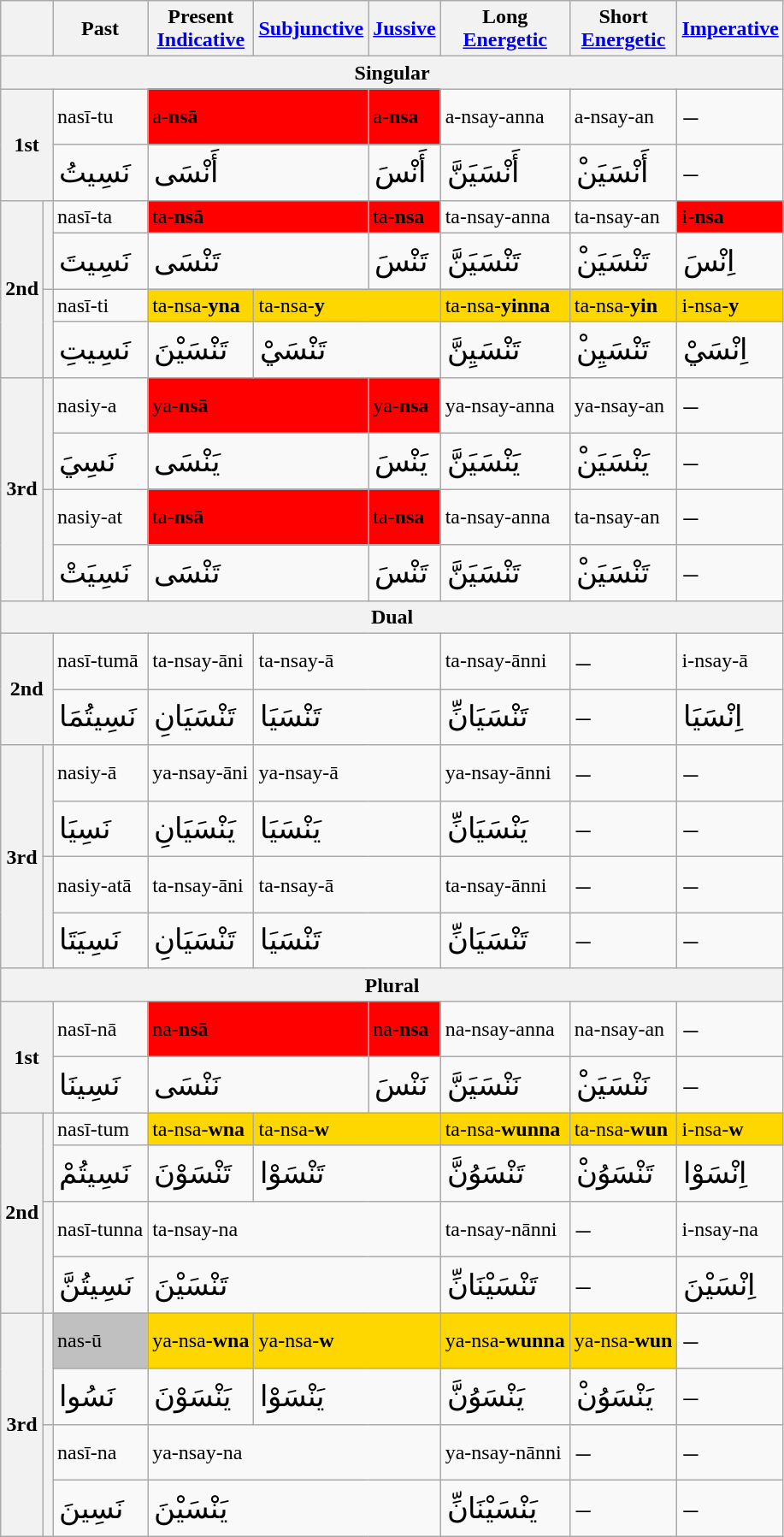<table class="wikitable nowrap">
<tr>
<th colspan="2"></th>
<th>Past</th>
<th>Present<br><a href='#'>Indicative</a></th>
<th><a href='#'>Subjunctive</a></th>
<th><a href='#'>Jussive</a></th>
<th>Long<br><a href='#'>Energetic</a></th>
<th>Short<br><a href='#'>Energetic</a></th>
<th><a href='#'>Imperative</a></th>
</tr>
<tr>
<th width="100%" colspan="9">Singular</th>
</tr>
<tr>
<th rowspan="2" colspan="2">1st</th>
<td>nasī-tu</td>
<td colspan="2" style="background: red;">a-<strong>nsā</strong></td>
<td style="background: red;">a-<strong>nsa</strong></td>
<td>a-nsay-anna</td>
<td>a-nsay-an</td>
<td style="font-size: 140%; line-height: 150%;">–</td>
</tr>
<tr>
<td style="font-size: 140%; line-height: 150%;">نَسِيتُ</td>
<td colspan="2" style="font-size: 140%; line-height: 150%;">أَنْسَى</td>
<td style="font-size: 140%; line-height: 150%;">أَنْسَ</td>
<td style="font-size: 140%; line-height: 150%;">أَنْسَيَنَّ</td>
<td style="font-size: 140%; line-height: 150%;">ْأَنْسَيَن</td>
<td style="font-size: 140%; line-height: 150%;">–</td>
</tr>
<tr>
<th rowspan="4">2nd</th>
<th rowspan="2"></th>
<td>nasī-ta</td>
<td colspan="2" style="background: red;">ta-<strong>nsā</strong></td>
<td style="background: red;">ta-<strong>nsa</strong></td>
<td>ta-nsay-anna</td>
<td>ta-nsay-an</td>
<td style="background: red;">i-<strong>nsa</strong></td>
</tr>
<tr>
<td style="font-size: 140%; line-height: 150%;">نَسِيتَ</td>
<td colspan="2" style="font-size: 140%; line-height: 150%;">تَنْسَى</td>
<td style="font-size: 140%; line-height: 150%;">تَنْسَ</td>
<td style="font-size: 140%; line-height: 150%;">تَنْسَيَنَّ</td>
<td style="font-size: 140%; line-height: 150%;">ْتَنْسَيَن</td>
<td style="font-size: 140%; line-height: 150%;">اِنْسَ</td>
</tr>
<tr>
<th rowspan="2"></th>
<td>nasī-ti</td>
<td style="background: gold;">ta-nsa-<strong>yna</strong></td>
<td colspan="2" style="background: gold;">ta-nsa-<strong>y</strong></td>
<td style="background: gold;">ta-nsa-<strong>yinna</strong></td>
<td style="background: gold;">ta-nsa-<strong>yin</strong></td>
<td style="background: gold;">i-nsa-<strong>y</strong></td>
</tr>
<tr>
<td style="font-size: 140%; line-height: 150%;">نَسِيتِ</td>
<td style="font-size: 140%; line-height: 150%;">تَنْسَيْنَ</td>
<td colspan="2" style="font-size: 140%; line-height: 150%;">تَنْسَيْ</td>
<td style="font-size: 140%; line-height: 150%;">تَنْسَيِنَّ</td>
<td style="font-size: 140%; line-height: 150%;">ْتَنْسَيِن</td>
<td style="font-size: 140%; line-height: 150%;">اِنْسَيْ</td>
</tr>
<tr>
<th rowspan="4">3rd</th>
<th rowspan="2"></th>
<td>nasiy-a</td>
<td colspan="2" style="background: red;">ya-<strong>nsā</strong></td>
<td style="background: red;">ya-<strong>nsa</strong></td>
<td>ya-nsay-anna</td>
<td>ya-nsay-an</td>
<td style="font-size: 140%; line-height: 150%;">–</td>
</tr>
<tr>
<td style="font-size: 140%; line-height: 150%;">نَسِيَ</td>
<td colspan="2" style="font-size: 140%; line-height: 150%;">يَنْسَى</td>
<td style="font-size: 140%; line-height: 150%;">يَنْسَ</td>
<td style="font-size: 140%; line-height: 150%;">يَنْسَيَنَّ</td>
<td style="font-size: 140%; line-height: 150%;">ْيَنْسَيَن</td>
<td style="font-size: 140%; line-height: 150%;">–</td>
</tr>
<tr>
<th rowspan="2"></th>
<td>nasiy-at</td>
<td colspan="2" style="background: red;">ta-<strong>nsā</strong></td>
<td style="background: red;">ta-<strong>nsa</strong></td>
<td>ta-nsay-anna</td>
<td>ta-nsay-an</td>
<td style="font-size: 140%; line-height: 150%;">–</td>
</tr>
<tr>
<td style="font-size: 140%; line-height: 150%;">نَسِيَتْ</td>
<td colspan="2" style="font-size: 140%; line-height: 150%;">تَنْسَى</td>
<td style="font-size: 140%; line-height: 150%;">تَنْسَ</td>
<td style="font-size: 140%; line-height: 150%;">تَنْسَيَنَّ</td>
<td style="font-size: 140%; line-height: 150%;">ْتَنْسَيَن</td>
<td style="font-size: 140%; line-height: 150%;">–</td>
</tr>
<tr>
<th width="100%" colspan="9">Dual</th>
</tr>
<tr>
<th colspan="2" rowspan="2">2nd</th>
<td>nasī-tumā</td>
<td>ta-nsay-āni</td>
<td colspan="2">ta-nsay-ā</td>
<td>ta-nsay-ānni</td>
<td style="font-size: 140%; line-height: 150%;">–</td>
<td>i-nsay-ā</td>
</tr>
<tr>
<td style="font-size: 140%; line-height: 150%;">نَسِيتُمَا</td>
<td style="font-size: 140%; line-height: 150%;">تَنْسَيَانِ</td>
<td colspan="2" style="font-size: 140%; line-height: 150%;">تَنْسَيَا</td>
<td style="font-size: 140%; line-height: 150%;">تَنْسَيَانِّ</td>
<td style="font-size: 140%; line-height: 150%;">–</td>
<td style="font-size: 140%; line-height: 150%;">اِنْسَيَا</td>
</tr>
<tr>
<th rowspan="4">3rd</th>
<th rowspan="2"></th>
<td>nasiy-ā</td>
<td>ya-nsay-āni</td>
<td colspan="2">ya-nsay-ā</td>
<td>ya-nsay-ānni</td>
<td style="font-size: 140%; line-height: 150%;">–</td>
<td style="font-size: 140%; line-height: 150%;">–</td>
</tr>
<tr>
<td style="font-size: 140%; line-height: 150%;">نَسِيَا</td>
<td style="font-size: 140%; line-height: 150%;">يَنْسَيَانِ</td>
<td colspan="2" style="font-size: 140%; line-height: 150%;">يَنْسَيَا</td>
<td style="font-size: 140%; line-height: 150%;">يَنْسَيَانِّ</td>
<td style="font-size: 140%; line-height: 150%;">–</td>
<td style="font-size: 140%; line-height: 150%;">–</td>
</tr>
<tr>
<th rowspan="2"></th>
<td>nasiy-atā</td>
<td>ta-nsay-āni</td>
<td colspan="2">ta-nsay-ā</td>
<td>ta-nsay-ānni</td>
<td style="font-size: 140%; line-height: 150%;">–</td>
<td style="font-size: 140%; line-height: 150%;">–</td>
</tr>
<tr>
<td style="font-size: 140%; line-height: 150%;">نَسِيَتَا</td>
<td style="font-size: 140%; line-height: 150%;">تَنْسَيَانِ</td>
<td colspan="2" style="font-size: 140%; line-height: 150%;">تَنْسَيَا</td>
<td style="font-size: 140%; line-height: 150%;">تَنْسَيَانِّ</td>
<td style="font-size: 140%; line-height: 150%;">–</td>
<td style="font-size: 140%; line-height: 150%;">–</td>
</tr>
<tr>
<th width="100%" colspan="9">Plural</th>
</tr>
<tr>
<th rowspan="2" colspan="2">1st</th>
<td>nasī-nā</td>
<td colspan="2" style="background: red;">na-<strong>nsā</strong></td>
<td style="background: red;">na-<strong>nsa</strong></td>
<td>na-nsay-anna</td>
<td>na-nsay-an</td>
<td style="font-size: 140%; line-height: 150%;">–</td>
</tr>
<tr>
<td style="font-size: 140%; line-height: 150%;">نَسِينَا</td>
<td colspan="2" style="font-size: 140%; line-height: 150%;">نَنْسَى</td>
<td style="font-size: 140%; line-height: 150%;">نَنْسَ</td>
<td style="font-size: 140%; line-height: 150%;">نَنْسَيَنَّ</td>
<td style="font-size: 140%; line-height: 150%;">ْنَنْسَيَن</td>
<td style="font-size: 140%; line-height: 150%;">–</td>
</tr>
<tr>
<th rowspan="4">2nd</th>
<th rowspan="2"></th>
<td>nasī-tum</td>
<td style="background: gold;">ta-nsa-<strong>wna</strong></td>
<td colspan="2" style="background: gold;">ta-nsa-<strong>w</strong></td>
<td style="background: gold;">ta-nsa-<strong>wunna</strong></td>
<td style="background: gold;">ta-nsa-<strong>wun</strong></td>
<td style="background: gold;">i-nsa-<strong>w</strong></td>
</tr>
<tr>
<td style="font-size: 140%; line-height: 150%;">نَسِيتُمْ</td>
<td style="font-size: 140%; line-height: 150%;">تَنْسَوْنَ</td>
<td colspan="2" style="font-size: 140%; line-height: 150%;">تَنْسَوْا</td>
<td style="font-size: 140%; line-height: 150%;">تَنْسَوُنَّ</td>
<td style="font-size: 140%; line-height: 150%;">ْتَنْسَوُن</td>
<td style="font-size: 140%; line-height: 150%;">اِنْسَوْا</td>
</tr>
<tr>
<th rowspan="2"></th>
<td>nasī-tunna</td>
<td colspan="3">ta-nsay-na</td>
<td>ta-nsay-nānni</td>
<td style="font-size: 140%; line-height: 150%;">–</td>
<td>i-nsay-na</td>
</tr>
<tr>
<td style="font-size: 140%; line-height: 150%;">نَسِيتُنَّ</td>
<td colspan="3" style="font-size: 140%; line-height: 150%;">تَنْسَيْنَ</td>
<td style="font-size: 140%; line-height: 150%;">تَنْسَيْنَانِّ</td>
<td style="font-size: 140%; line-height: 150%;">–</td>
<td style="font-size: 140%; line-height: 150%;">اِنْسَيْنَ</td>
</tr>
<tr>
<th rowspan="4">3rd</th>
<th rowspan="2"></th>
<td style="background: silver;">nas-ū</td>
<td style="background: gold;">ya-nsa-<strong>wna</strong></td>
<td colspan="2" style="background: gold;">ya-nsa-<strong>w</strong></td>
<td style="background: gold;">ya-nsa-<strong>wunna</strong></td>
<td style="background: gold;">ya-nsa-<strong>wun</strong></td>
<td style="font-size: 140%; line-height: 150%;">–</td>
</tr>
<tr>
<td style="font-size: 140%; line-height: 150%;">نَسُوا</td>
<td style="font-size: 140%; line-height: 150%;">يَنْسَوْنَ</td>
<td colspan="2" style="font-size: 140%; line-height: 150%;">يَنْسَوْا</td>
<td style="font-size: 140%; line-height: 150%;">يَنْسَوُنَّ</td>
<td style="font-size: 140%; line-height: 150%;">ْيَنْسَوُن</td>
<td style="font-size: 140%; line-height: 150%;">–</td>
</tr>
<tr>
<th rowspan="2"></th>
<td>nasī-na</td>
<td colspan="3">ya-nsay-na</td>
<td>ya-nsay-nānni</td>
<td style="font-size: 140%; line-height: 150%;">–</td>
<td style="font-size: 140%; line-height: 150%;">–</td>
</tr>
<tr>
<td style="font-size: 140%; line-height: 150%;">نَسِينَ</td>
<td colspan="3" style="font-size: 140%; line-height: 150%;">يَنْسَيْنَ</td>
<td style="font-size: 140%; line-height: 150%;">يَنْسَيْنَانِّ</td>
<td style="font-size: 140%; line-height: 150%;">–</td>
<td style="font-size: 140%; line-height: 150%;">–</td>
</tr>
</table>
